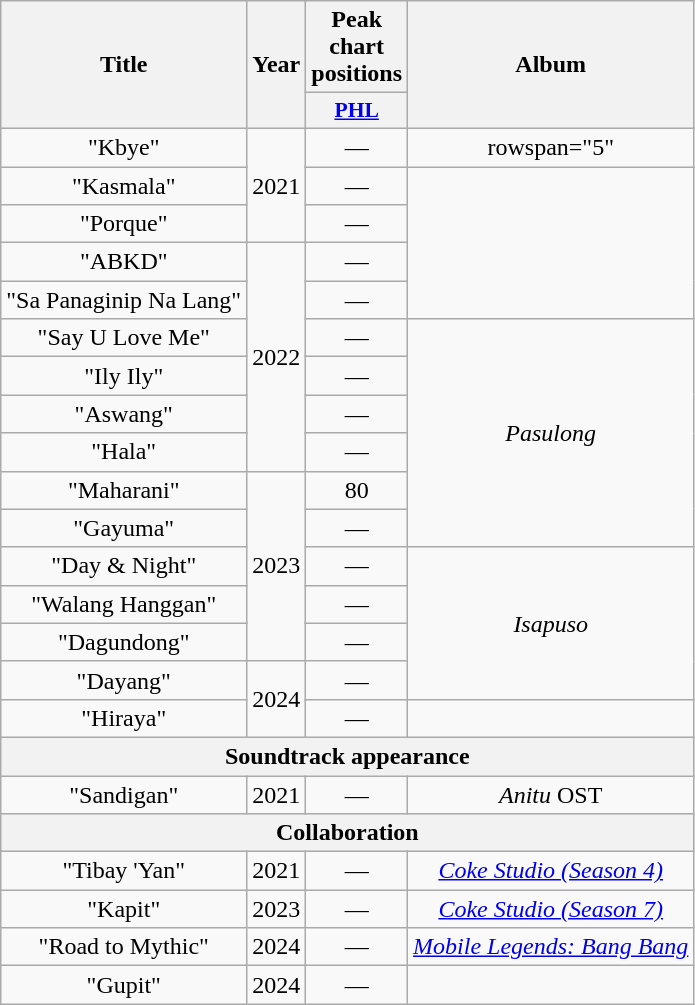<table class="wikitable plainrowheaders" style="text-align:center;">
<tr>
<th scope="col" rowspan="2">Title</th>
<th scope="col" rowspan="2">Year</th>
<th scope="col" colspan="1">Peak chart positions</th>
<th scope="col" rowspan="2">Album</th>
</tr>
<tr>
<th scope="col" style="font-size:90%; width:3.5em"><a href='#'>PHL</a><br></th>
</tr>
<tr>
<td>"Kbye"</td>
<td rowspan="3">2021</td>
<td>—</td>
<td>rowspan="5" </td>
</tr>
<tr>
<td>"Kasmala"</td>
<td>—</td>
</tr>
<tr>
<td>"Porque"</td>
<td>—</td>
</tr>
<tr>
<td>"ABKD"</td>
<td rowspan="6">2022</td>
<td>—</td>
</tr>
<tr>
<td>"Sa Panaginip Na Lang"</td>
<td>—</td>
</tr>
<tr>
<td>"Say U Love Me"</td>
<td>—</td>
<td rowspan="6"><em>Pasulong</em></td>
</tr>
<tr>
<td>"Ily Ily"<br></td>
<td>—</td>
</tr>
<tr>
<td>"Aswang"</td>
<td>—</td>
</tr>
<tr>
<td>"Hala"</td>
<td>—</td>
</tr>
<tr>
<td>"Maharani"</td>
<td rowspan="5">2023</td>
<td>80</td>
</tr>
<tr>
<td>"Gayuma"</td>
<td>—</td>
</tr>
<tr>
<td>"Day & Night"</td>
<td>—</td>
<td rowspan="4"><em>Isapuso</em></td>
</tr>
<tr>
<td>"Walang Hanggan"</td>
<td>—</td>
</tr>
<tr>
<td>"Dagundong"</td>
<td>—</td>
</tr>
<tr>
<td>"Dayang"</td>
<td rowspan="2">2024</td>
<td>—</td>
</tr>
<tr>
<td>"Hiraya"</td>
<td>—</td>
<td></td>
</tr>
<tr>
<th colspan="4">Soundtrack appearance</th>
</tr>
<tr>
<td>"Sandigan"</td>
<td>2021</td>
<td>—</td>
<td><em>Anitu</em> OST</td>
</tr>
<tr>
<th colspan="8">Collaboration</th>
</tr>
<tr>
<td>"Tibay 'Yan"<br></td>
<td>2021</td>
<td>—</td>
<td><em><a href='#'>Coke Studio (Season 4)</a></em></td>
</tr>
<tr>
<td>"Kapit"<br></td>
<td>2023</td>
<td>—</td>
<td><em><a href='#'>Coke Studio (Season 7)</a></em></td>
</tr>
<tr>
<td>"Road to Mythic"<br></td>
<td>2024</td>
<td>—</td>
<td><em><a href='#'>Mobile Legends: Bang Bang</a></em></td>
</tr>
<tr>
<td>"Gupit"<br></td>
<td>2024</td>
<td>—</td>
<td></td>
</tr>
</table>
